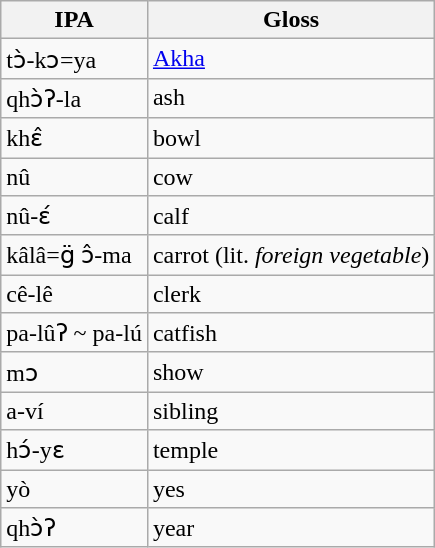<table class="wikitable">
<tr>
<th>IPA</th>
<th>Gloss</th>
</tr>
<tr>
<td>tɔ̀-kɔ=ya</td>
<td><a href='#'>Akha</a></td>
</tr>
<tr>
<td>qhɔ̀ʔ-la</td>
<td>ash</td>
</tr>
<tr>
<td>khɛ̂</td>
<td>bowl</td>
</tr>
<tr>
<td>nû</td>
<td>cow</td>
</tr>
<tr>
<td>nû-ɛ́</td>
<td>calf</td>
</tr>
<tr>
<td>kâlâ=g̈ ɔ̂-ma</td>
<td>carrot (lit. <em>foreign vegetable</em>)</td>
</tr>
<tr>
<td>cê-lê</td>
<td>clerk</td>
</tr>
<tr>
<td>pa-lûʔ ~ pa-lú</td>
<td>catfish</td>
</tr>
<tr>
<td>mɔ</td>
<td>show</td>
</tr>
<tr>
<td>a-ví</td>
<td>sibling</td>
</tr>
<tr>
<td>hɔ́-yɛ</td>
<td>temple</td>
</tr>
<tr>
<td>yò</td>
<td>yes</td>
</tr>
<tr>
<td>qhɔ̀ʔ</td>
<td>year</td>
</tr>
</table>
